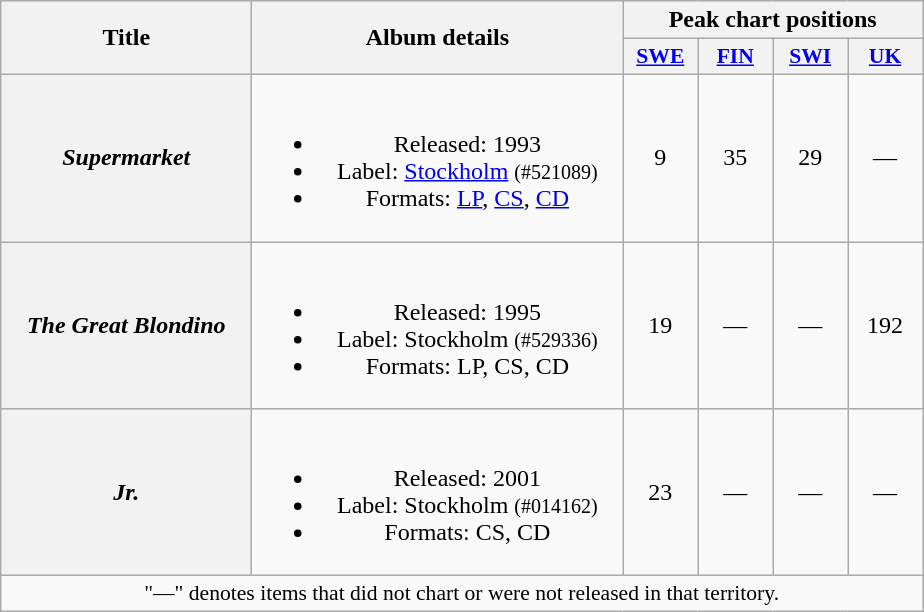<table class="wikitable plainrowheaders" style="text-align:center;">
<tr>
<th scope="col" rowspan="2" style="width:10em;">Title</th>
<th scope="col" rowspan="2" style="width:15em;">Album details</th>
<th scope="col" colspan="4">Peak chart positions</th>
</tr>
<tr>
<th style="width:3em;font-size:90%;"><a href='#'>SWE</a><br></th>
<th style="width:3em;font-size:90%;"><a href='#'>FIN</a><br></th>
<th style="width:3em;font-size:90%;"><a href='#'>SWI</a><br></th>
<th style="width:3em;font-size:90%;"><a href='#'>UK</a><br></th>
</tr>
<tr>
<th scope="row"><em>Supermarket</em></th>
<td><br><ul><li>Released: 1993</li><li>Label: <a href='#'>Stockholm</a> <small>(#521089)</small></li><li>Formats: <a href='#'>LP</a>, <a href='#'>CS</a>, <a href='#'>CD</a></li></ul></td>
<td>9</td>
<td>35</td>
<td>29</td>
<td>—</td>
</tr>
<tr>
<th scope="row"><em>The Great Blondino</em></th>
<td><br><ul><li>Released: 1995</li><li>Label: Stockholm <small>(#529336)</small></li><li>Formats: LP, CS, CD</li></ul></td>
<td>19</td>
<td>—</td>
<td>—</td>
<td>192</td>
</tr>
<tr>
<th scope="row"><em>Jr.</em></th>
<td><br><ul><li>Released: 2001</li><li>Label: Stockholm <small>(#014162)</small></li><li>Formats: CS, CD</li></ul></td>
<td>23</td>
<td>—</td>
<td>—</td>
<td>—</td>
</tr>
<tr>
<td align="center" colspan="15" style="font-size:90%">"—" denotes items that did not chart or were not released in that territory.</td>
</tr>
</table>
